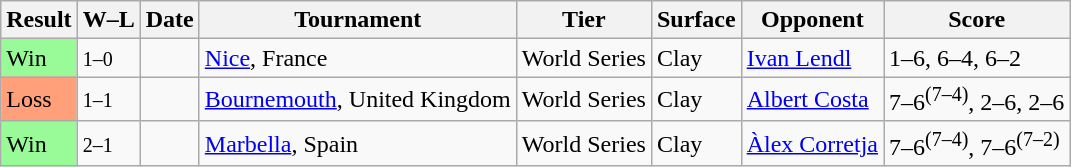<table class="sortable wikitable">
<tr>
<th>Result</th>
<th class="unsortable">W–L</th>
<th>Date</th>
<th>Tournament</th>
<th>Tier</th>
<th>Surface</th>
<th>Opponent</th>
<th class="unsortable">Score</th>
</tr>
<tr>
<td style="background:#98fb98;">Win</td>
<td><small>1–0</small></td>
<td><a href='#'></a></td>
<td><a href='#'>Nice</a>, France</td>
<td>World Series</td>
<td>Clay</td>
<td> <a href='#'>Ivan Lendl</a></td>
<td>1–6, 6–4, 6–2</td>
</tr>
<tr>
<td style="background:#ffa07a;">Loss</td>
<td><small>1–1</small></td>
<td><a href='#'></a></td>
<td><a href='#'>Bournemouth</a>, United Kingdom</td>
<td>World Series</td>
<td>Clay</td>
<td> <a href='#'>Albert Costa</a></td>
<td>7–6<sup>(7–4)</sup>, 2–6, 2–6</td>
</tr>
<tr>
<td style="background:#98fb98;">Win</td>
<td><small>2–1</small></td>
<td><a href='#'></a></td>
<td><a href='#'>Marbella</a>, Spain</td>
<td>World Series</td>
<td>Clay</td>
<td> <a href='#'>Àlex Corretja</a></td>
<td>7–6<sup>(7–4)</sup>, 7–6<sup>(7–2)</sup></td>
</tr>
</table>
